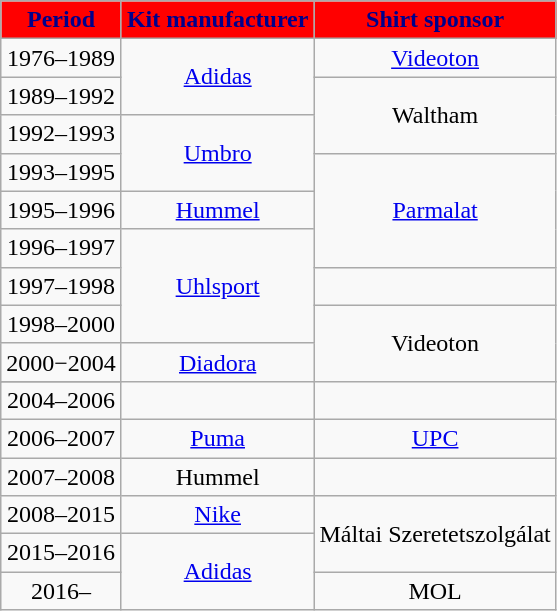<table class="wikitable" style="text-align:center;margin-left:1em">
<tr>
<th style="color:#00008B; background:#FF0000">Period</th>
<th style="color:#00008B; background:#FF0000">Kit manufacturer</th>
<th style="color:#00008B; background:#FF0000">Shirt sponsor</th>
</tr>
<tr>
<td>1976–1989</td>
<td rowspan="2"><a href='#'>Adidas</a></td>
<td><a href='#'>Videoton</a></td>
</tr>
<tr>
<td>1989–1992</td>
<td rowspan="2">Waltham</td>
</tr>
<tr>
<td>1992–1993</td>
<td rowspan="2"><a href='#'>Umbro</a></td>
</tr>
<tr>
<td>1993–1995</td>
<td rowspan="3"><a href='#'>Parmalat</a></td>
</tr>
<tr>
<td>1995–1996</td>
<td><a href='#'>Hummel</a></td>
</tr>
<tr>
<td>1996–1997</td>
<td rowspan="3"><a href='#'>Uhlsport</a></td>
</tr>
<tr>
<td>1997–1998</td>
<td></td>
</tr>
<tr>
<td>1998–2000</td>
<td rowspan="2">Videoton</td>
</tr>
<tr>
<td>2000−2004</td>
<td rowspan="2"><a href='#'>Diadora</a></td>
</tr>
<tr>
</tr>
<tr>
<td>2004–2006</td>
<td></td>
</tr>
<tr>
<td>2006–2007</td>
<td><a href='#'>Puma</a></td>
<td><a href='#'>UPC</a></td>
</tr>
<tr>
<td>2007–2008</td>
<td>Hummel</td>
<td></td>
</tr>
<tr>
<td>2008–2015</td>
<td><a href='#'>Nike</a></td>
<td rowspan="2">Máltai Szeretetszolgálat</td>
</tr>
<tr>
<td>2015–2016</td>
<td rowspan="2"><a href='#'>Adidas</a></td>
</tr>
<tr>
<td>2016–</td>
<td rowspan="2">MOL</td>
</tr>
</table>
